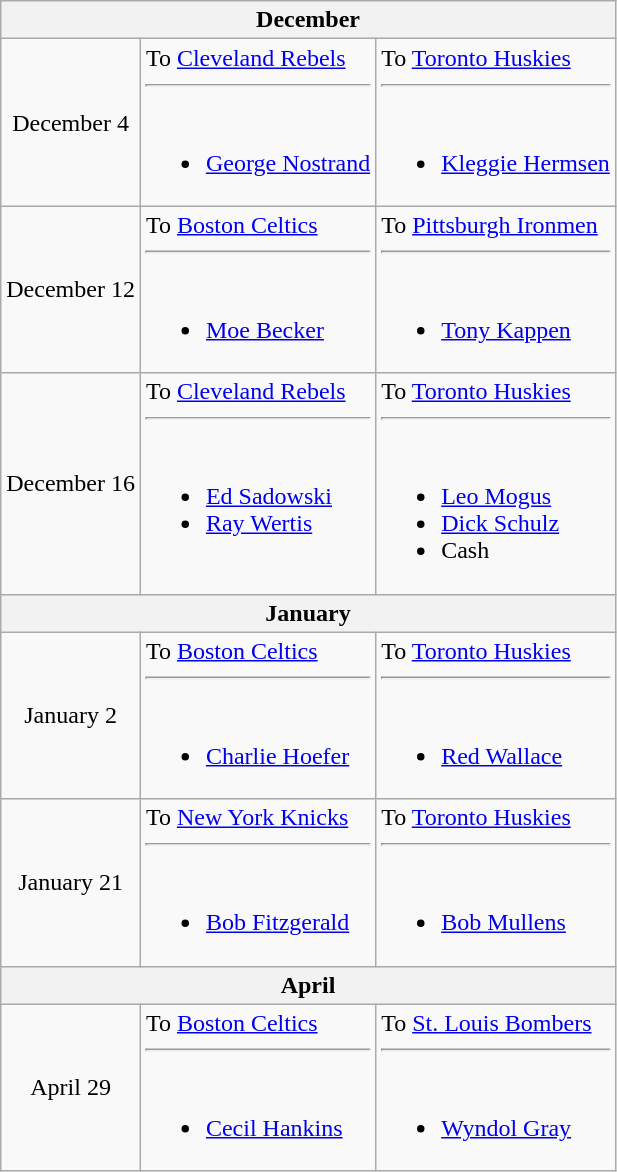<table class="wikitable" style="text-align:center">
<tr>
<th colspan=3>December</th>
</tr>
<tr>
<td>December 4</td>
<td align=left valign=top>To <a href='#'>Cleveland Rebels</a><hr><br><ul><li><a href='#'>George Nostrand</a></li></ul></td>
<td align=left valign=top>To <a href='#'>Toronto Huskies</a><hr><br><ul><li><a href='#'>Kleggie Hermsen</a></li></ul></td>
</tr>
<tr>
<td>December 12</td>
<td align=left valign=top>To <a href='#'>Boston Celtics</a><hr><br><ul><li><a href='#'>Moe Becker</a></li></ul></td>
<td align=left valign=top>To <a href='#'>Pittsburgh Ironmen</a><hr><br><ul><li><a href='#'>Tony Kappen</a></li></ul></td>
</tr>
<tr>
<td>December 16</td>
<td align=left valign=top>To <a href='#'>Cleveland Rebels</a><hr><br><ul><li><a href='#'>Ed Sadowski</a></li><li><a href='#'>Ray Wertis</a></li></ul></td>
<td align=left valign=top>To <a href='#'>Toronto Huskies</a><hr><br><ul><li><a href='#'>Leo Mogus</a></li><li><a href='#'>Dick Schulz</a></li><li>Cash</li></ul></td>
</tr>
<tr>
<th colspan=3>January</th>
</tr>
<tr>
<td>January 2</td>
<td align=left valign=top>To <a href='#'>Boston Celtics</a><hr><br><ul><li><a href='#'>Charlie Hoefer</a></li></ul></td>
<td align=left valign=top>To <a href='#'>Toronto Huskies</a><hr><br><ul><li><a href='#'>Red Wallace</a></li></ul></td>
</tr>
<tr>
<td>January 21</td>
<td align=left valign=top>To <a href='#'>New York Knicks</a><hr><br><ul><li><a href='#'>Bob Fitzgerald</a></li></ul></td>
<td align=left valign=top>To <a href='#'>Toronto Huskies</a><hr><br><ul><li><a href='#'>Bob Mullens</a></li></ul></td>
</tr>
<tr>
<th colspan=3>April</th>
</tr>
<tr>
<td>April 29</td>
<td align=left valign=top>To <a href='#'>Boston Celtics</a><hr><br><ul><li><a href='#'>Cecil Hankins</a></li></ul></td>
<td align=left valign=top>To <a href='#'>St. Louis Bombers</a><hr><br><ul><li><a href='#'>Wyndol Gray</a></li></ul></td>
</tr>
</table>
